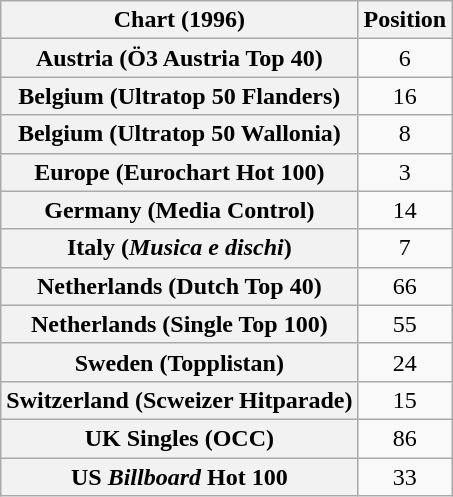<table class="wikitable sortable plainrowheaders">
<tr>
<th>Chart (1996)</th>
<th>Position</th>
</tr>
<tr>
<th scope="row">Austria (Ö3 Austria Top 40)</th>
<td align="center">6</td>
</tr>
<tr>
<th scope="row">Belgium (Ultratop 50 Flanders)</th>
<td align="center">16</td>
</tr>
<tr>
<th scope="row">Belgium (Ultratop 50 Wallonia)</th>
<td align="center">8</td>
</tr>
<tr>
<th scope="row">Europe (Eurochart Hot 100)</th>
<td align="center">3</td>
</tr>
<tr>
<th scope="row">Germany (Media Control)</th>
<td align="center">14</td>
</tr>
<tr>
<th scope="row">Italy (<em>Musica e dischi</em>)</th>
<td align="center">7</td>
</tr>
<tr>
<th scope="row">Netherlands (Dutch Top 40)</th>
<td align="center">66</td>
</tr>
<tr>
<th scope="row">Netherlands (Single Top 100)</th>
<td align="center">55</td>
</tr>
<tr>
<th scope="row">Sweden (Topplistan)</th>
<td align="center">24</td>
</tr>
<tr>
<th scope="row">Switzerland (Scweizer Hitparade)</th>
<td align="center">15</td>
</tr>
<tr>
<th scope="row">UK Singles (OCC)</th>
<td align="center">86</td>
</tr>
<tr>
<th scope="row">US <em>Billboard</em> Hot 100</th>
<td align="center">33</td>
</tr>
</table>
